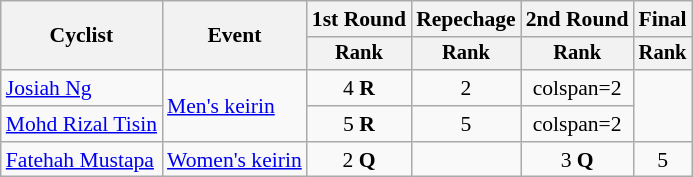<table class="wikitable" style="font-size:90%">
<tr>
<th rowspan=2>Cyclist</th>
<th rowspan=2>Event</th>
<th>1st Round</th>
<th>Repechage</th>
<th>2nd Round</th>
<th>Final</th>
</tr>
<tr style="font-size:95%">
<th>Rank</th>
<th>Rank</th>
<th>Rank</th>
<th>Rank</th>
</tr>
<tr align=center>
<td align=left><a href='#'>Josiah Ng</a></td>
<td align=left rowspan=2><a href='#'>Men's keirin</a></td>
<td>4 <strong>R</strong></td>
<td>2</td>
<td>colspan=2 </td>
</tr>
<tr align=center>
<td align=left><a href='#'>Mohd Rizal Tisin</a></td>
<td>5 <strong>R</strong></td>
<td>5</td>
<td>colspan=2 </td>
</tr>
<tr align=center>
<td align=left><a href='#'>Fatehah Mustapa</a></td>
<td align=left><a href='#'>Women's keirin</a></td>
<td>2 <strong>Q</strong></td>
<td></td>
<td>3 <strong>Q</strong></td>
<td>5</td>
</tr>
</table>
